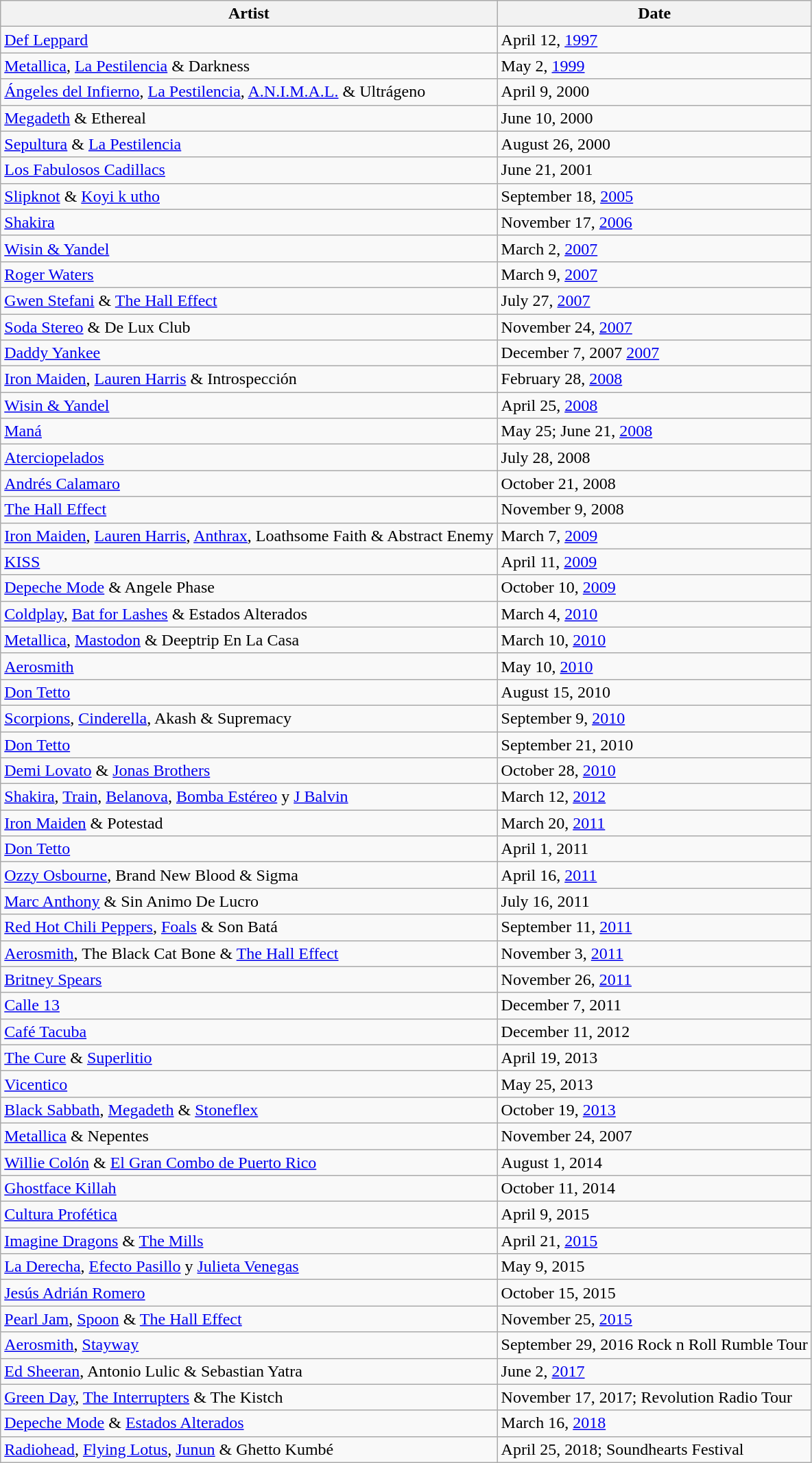<table class="wikitable">
<tr>
<th>Artist</th>
<th>Date</th>
</tr>
<tr>
<td><a href='#'>Def Leppard</a></td>
<td>April 12, <a href='#'>1997</a></td>
</tr>
<tr>
<td><a href='#'>Metallica</a>, <a href='#'>La Pestilencia</a> & Darkness</td>
<td>May 2, <a href='#'>1999</a></td>
</tr>
<tr>
<td><a href='#'>Ángeles del Infierno</a>, <a href='#'>La Pestilencia</a>, <a href='#'>A.N.I.M.A.L.</a> & Ultrágeno</td>
<td>April 9, 2000</td>
</tr>
<tr>
<td><a href='#'>Megadeth</a> & Ethereal</td>
<td>June 10, 2000</td>
</tr>
<tr>
<td><a href='#'>Sepultura</a> & <a href='#'>La Pestilencia</a></td>
<td>August 26, 2000</td>
</tr>
<tr>
<td><a href='#'>Los Fabulosos Cadillacs</a></td>
<td>June 21, 2001</td>
</tr>
<tr>
<td><a href='#'>Slipknot</a> & <a href='#'>Koyi k utho</a></td>
<td>September 18, <a href='#'>2005</a></td>
</tr>
<tr>
<td><a href='#'>Shakira</a></td>
<td>November 17, <a href='#'>2006</a></td>
</tr>
<tr>
<td><a href='#'>Wisin & Yandel</a></td>
<td>March 2, <a href='#'>2007</a></td>
</tr>
<tr>
<td><a href='#'>Roger Waters</a></td>
<td>March 9, <a href='#'>2007</a></td>
</tr>
<tr>
<td><a href='#'>Gwen Stefani</a> & <a href='#'>The Hall Effect</a></td>
<td>July 27, <a href='#'>2007</a></td>
</tr>
<tr>
<td><a href='#'>Soda Stereo</a> & De Lux Club</td>
<td>November 24, <a href='#'>2007</a></td>
</tr>
<tr>
<td><a href='#'>Daddy Yankee</a></td>
<td>December 7, 2007 <a href='#'>2007</a></td>
</tr>
<tr>
<td><a href='#'>Iron Maiden</a>, <a href='#'>Lauren Harris</a> & Introspección</td>
<td>February 28, <a href='#'>2008</a></td>
</tr>
<tr>
<td><a href='#'>Wisin & Yandel</a></td>
<td>April 25, <a href='#'>2008</a></td>
</tr>
<tr>
<td><a href='#'>Maná</a></td>
<td>May 25; June 21, <a href='#'>2008</a></td>
</tr>
<tr>
<td><a href='#'>Aterciopelados</a></td>
<td>July 28, 2008</td>
</tr>
<tr>
<td><a href='#'>Andrés Calamaro</a></td>
<td>October 21, 2008</td>
</tr>
<tr>
<td><a href='#'>The Hall Effect</a></td>
<td>November 9, 2008</td>
</tr>
<tr>
<td><a href='#'>Iron Maiden</a>, <a href='#'>Lauren Harris</a>, <a href='#'>Anthrax</a>, Loathsome Faith & Abstract Enemy</td>
<td>March 7, <a href='#'>2009</a></td>
</tr>
<tr>
<td><a href='#'>KISS</a></td>
<td>April 11, <a href='#'>2009</a></td>
</tr>
<tr>
<td><a href='#'>Depeche Mode</a> & Angele Phase</td>
<td>October 10, <a href='#'>2009</a></td>
</tr>
<tr>
<td><a href='#'>Coldplay</a>, <a href='#'>Bat for Lashes</a> & Estados Alterados</td>
<td>March 4, <a href='#'>2010</a></td>
</tr>
<tr>
<td><a href='#'>Metallica</a>, <a href='#'>Mastodon</a> & Deeptrip En La Casa</td>
<td>March 10, <a href='#'>2010</a></td>
</tr>
<tr>
<td><a href='#'>Aerosmith</a></td>
<td>May 10, <a href='#'>2010</a></td>
</tr>
<tr>
<td><a href='#'>Don Tetto</a></td>
<td>August 15, 2010</td>
</tr>
<tr>
<td><a href='#'>Scorpions</a>, <a href='#'>Cinderella</a>, Akash & Supremacy</td>
<td>September 9, <a href='#'>2010</a></td>
</tr>
<tr>
<td><a href='#'>Don Tetto</a></td>
<td>September 21, 2010</td>
</tr>
<tr>
<td><a href='#'>Demi Lovato</a> & <a href='#'>Jonas Brothers</a></td>
<td>October 28, <a href='#'>2010</a></td>
</tr>
<tr>
<td><a href='#'>Shakira</a>, <a href='#'>Train</a>, <a href='#'>Belanova</a>, <a href='#'>Bomba Estéreo</a> y <a href='#'>J Balvin</a></td>
<td>March 12, <a href='#'>2012</a></td>
</tr>
<tr>
<td><a href='#'>Iron Maiden</a> & Potestad</td>
<td>March 20, <a href='#'>2011</a></td>
</tr>
<tr>
<td><a href='#'>Don Tetto</a></td>
<td>April 1, 2011</td>
</tr>
<tr>
<td><a href='#'>Ozzy Osbourne</a>, Brand New Blood & Sigma</td>
<td>April 16, <a href='#'>2011</a></td>
</tr>
<tr>
<td><a href='#'>Marc Anthony</a> & Sin Animo De Lucro</td>
<td>July 16, 2011</td>
</tr>
<tr>
<td><a href='#'>Red Hot Chili Peppers</a>, <a href='#'>Foals</a> & Son Batá</td>
<td>September 11, <a href='#'>2011</a></td>
</tr>
<tr>
<td><a href='#'>Aerosmith</a>, The Black Cat Bone & <a href='#'>The Hall Effect</a></td>
<td>November 3, <a href='#'>2011</a></td>
</tr>
<tr>
<td><a href='#'>Britney Spears</a></td>
<td>November 26, <a href='#'>2011</a></td>
</tr>
<tr>
<td><a href='#'>Calle 13</a></td>
<td>December 7, 2011</td>
</tr>
<tr>
<td><a href='#'>Café Tacuba</a></td>
<td>December 11, 2012</td>
</tr>
<tr>
<td><a href='#'>The Cure</a> & <a href='#'>Superlitio</a></td>
<td>April 19, 2013</td>
</tr>
<tr>
<td><a href='#'>Vicentico</a></td>
<td>May 25, 2013</td>
</tr>
<tr>
<td><a href='#'>Black Sabbath</a>, <a href='#'>Megadeth</a> & <a href='#'>Stoneflex</a></td>
<td>October 19, <a href='#'>2013</a></td>
</tr>
<tr>
<td><a href='#'>Metallica</a> & Nepentes</td>
<td>November 24, 2007</td>
</tr>
<tr>
<td><a href='#'>Willie Colón</a> & <a href='#'>El Gran Combo de Puerto Rico</a></td>
<td>August 1, 2014</td>
</tr>
<tr>
<td><a href='#'>Ghostface Killah</a></td>
<td>October 11, 2014</td>
</tr>
<tr>
<td><a href='#'>Cultura Profética</a></td>
<td>April 9, 2015</td>
</tr>
<tr>
<td><a href='#'>Imagine Dragons</a> & <a href='#'>The Mills</a></td>
<td>April 21, <a href='#'>2015</a></td>
</tr>
<tr>
<td><a href='#'>La Derecha</a>, <a href='#'>Efecto Pasillo</a> y <a href='#'>Julieta Venegas</a></td>
<td>May 9, 2015</td>
</tr>
<tr>
<td><a href='#'>Jesús Adrián Romero</a></td>
<td>October 15, 2015</td>
</tr>
<tr>
<td><a href='#'>Pearl Jam</a>, <a href='#'>Spoon</a> & <a href='#'>The Hall Effect</a></td>
<td>November 25, <a href='#'>2015</a></td>
</tr>
<tr>
<td><a href='#'>Aerosmith</a>, <a href='#'>Stayway</a></td>
<td>September 29, 2016 Rock n Roll Rumble Tour</td>
</tr>
<tr>
<td><a href='#'>Ed Sheeran</a>, Antonio Lulic  & Sebastian Yatra</td>
<td>June 2, <a href='#'>2017</a></td>
</tr>
<tr>
<td><a href='#'>Green Day</a>, <a href='#'>The Interrupters</a> & The Kistch</td>
<td>November 17, 2017; Revolution Radio Tour</td>
</tr>
<tr>
<td><a href='#'>Depeche Mode</a> & <a href='#'>Estados Alterados</a></td>
<td>March 16, <a href='#'>2018</a></td>
</tr>
<tr>
<td><a href='#'>Radiohead</a>, <a href='#'>Flying Lotus</a>, <a href='#'>Junun</a> & Ghetto Kumbé</td>
<td>April 25, 2018; Soundhearts Festival</td>
</tr>
</table>
